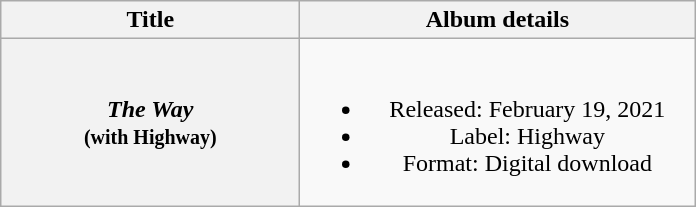<table class="wikitable plainrowheaders" style="text-align:center;">
<tr>
<th scope="col" style="width:12em;">Title</th>
<th scope="col" style="width:16em;">Album details</th>
</tr>
<tr>
<th scope="row"><em>The Way</em><br><small>(with Highway)</small></th>
<td><br><ul><li>Released: February 19, 2021</li><li>Label: Highway</li><li>Format: Digital download</li></ul></td>
</tr>
</table>
